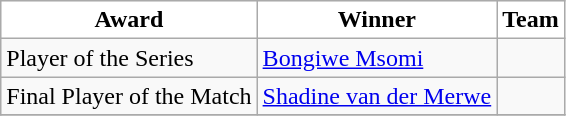<table class="wikitable collapsible">
<tr>
<th style="background:white;">Award</th>
<th style="background:white;">Winner</th>
<th style="background:white;">Team</th>
</tr>
<tr>
<td>Player of the Series</td>
<td><a href='#'>Bongiwe Msomi</a></td>
<td></td>
</tr>
<tr>
<td>Final Player of the Match</td>
<td><a href='#'>Shadine van der Merwe</a></td>
<td></td>
</tr>
<tr>
</tr>
</table>
